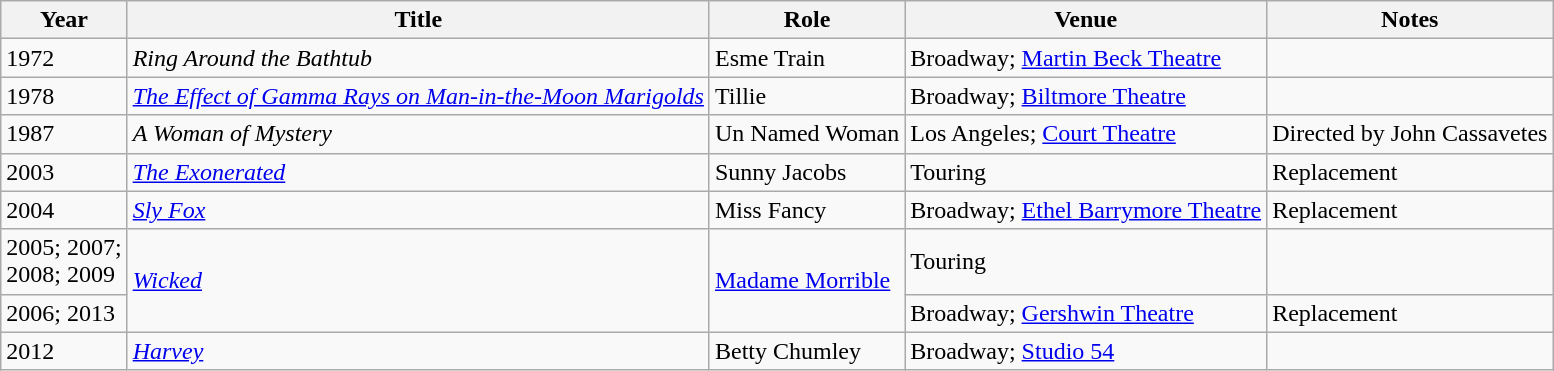<table class="wikitable sortable">
<tr>
<th>Year</th>
<th>Title</th>
<th>Role</th>
<th>Venue</th>
<th>Notes</th>
</tr>
<tr>
<td>1972</td>
<td><em>Ring Around the Bathtub</em></td>
<td>Esme Train</td>
<td>Broadway; <a href='#'>Martin Beck Theatre</a></td>
<td></td>
</tr>
<tr>
<td>1978</td>
<td><em><a href='#'>The Effect of Gamma Rays on Man-in-the-Moon Marigolds</a></em></td>
<td>Tillie</td>
<td>Broadway; <a href='#'>Biltmore Theatre</a></td>
<td></td>
</tr>
<tr>
<td>1987</td>
<td><em>A Woman of Mystery</em></td>
<td>Un Named Woman</td>
<td>Los Angeles; <a href='#'>Court Theatre</a></td>
<td>Directed by John Cassavetes</td>
</tr>
<tr>
<td>2003</td>
<td><a href='#'><em>The Exonerated</em></a></td>
<td>Sunny Jacobs</td>
<td>Touring</td>
<td>Replacement</td>
</tr>
<tr>
<td>2004</td>
<td><em><a href='#'>Sly Fox</a></em></td>
<td>Miss Fancy</td>
<td>Broadway; <a href='#'>Ethel Barrymore Theatre</a></td>
<td>Replacement</td>
</tr>
<tr>
<td>2005; 2007;<br>2008; 2009</td>
<td rowspan="2"><em><a href='#'>Wicked</a></em></td>
<td rowspan="2"><a href='#'>Madame Morrible</a></td>
<td>Touring</td>
<td></td>
</tr>
<tr>
<td>2006; 2013</td>
<td>Broadway; <a href='#'>Gershwin Theatre</a></td>
<td>Replacement</td>
</tr>
<tr>
<td>2012</td>
<td><em><a href='#'>Harvey</a></em></td>
<td>Betty Chumley</td>
<td>Broadway; <a href='#'>Studio 54</a></td>
<td></td>
</tr>
</table>
